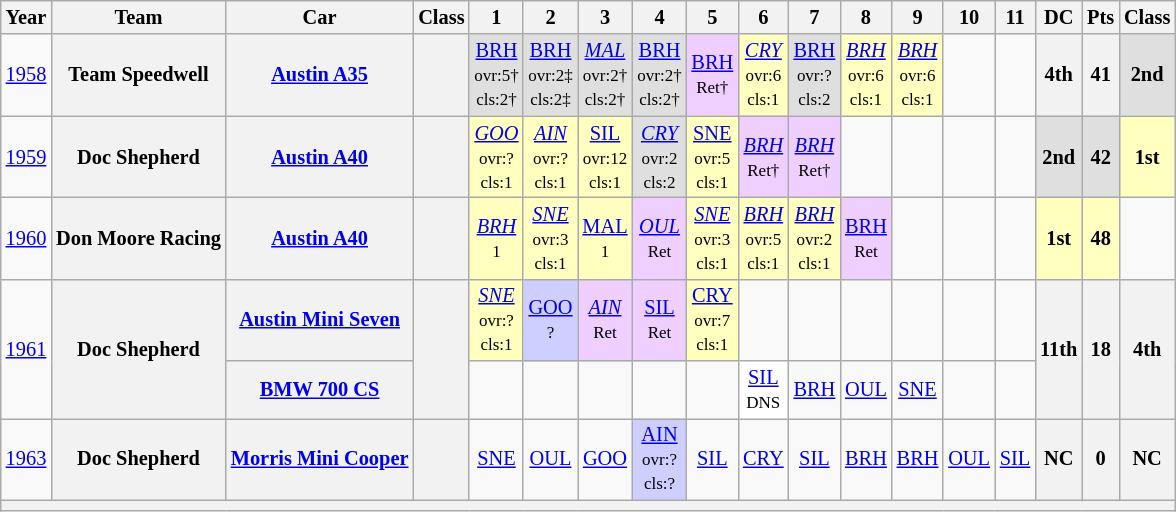<table class="wikitable" style="text-align:center; font-size:85%">
<tr>
<th>Year</th>
<th>Team</th>
<th>Car</th>
<th>Class</th>
<th>1</th>
<th>2</th>
<th>3</th>
<th>4</th>
<th>5</th>
<th>6</th>
<th>7</th>
<th>8</th>
<th>9</th>
<th>10</th>
<th>11</th>
<th>DC</th>
<th>Pts</th>
<th>Class</th>
</tr>
<tr>
<td><a href='#'>1958</a></td>
<th>Team Speedwell</th>
<th><a href='#'>Austin A35</a></th>
<th><span></span></th>
<td style="background:#DFDFDF;"><a href='#'>BRH</a><br><small>ovr:5†<br>cls:2†</small></td>
<td style="background:#DFDFDF;"><a href='#'>BRH</a><br><small>ovr:2‡<br>cls:2‡</small></td>
<td style="background:#DFDFDF;"><em><a href='#'>MAL</a></em><br><small>ovr:2†<br>cls:2†</small></td>
<td style="background:#DFDFDF;"><a href='#'>BRH</a><br><small>ovr:2†<br>cls:2†</small></td>
<td style="background:#EFCFFF;"><a href='#'>BRH</a><br><small>Ret†</small></td>
<td style="background:#FFFFBF;"><em><a href='#'>CRY</a></em><br><small>ovr:6<br>cls:1</small></td>
<td style="background:#DFDFDF;"><a href='#'>BRH</a><br><small>ovr:?<br>cls:2</small></td>
<td style="background:#FFFFBF;"><em><a href='#'>BRH</a></em><br><small>ovr:6<br>cls:1</small></td>
<td style="background:#FFFFBF;"><em><a href='#'>BRH</a></em><br><small>ovr:6<br>cls:1</small></td>
<td></td>
<td></td>
<th>4th</th>
<th>41</th>
<td style="background:#DFDFDF;"><strong>2nd</strong></td>
</tr>
<tr>
<td><a href='#'>1959</a></td>
<th>Doc Shepherd</th>
<th><a href='#'>Austin A40</a></th>
<th><span></span></th>
<td style="background:#FFFFBF;"><em><a href='#'>GOO</a></em><br><small>ovr:?<br>cls:1</small></td>
<td style="background:#FFFFBF;"><em><a href='#'>AIN</a></em><br><small>ovr:?<br>cls:1</small></td>
<td style="background:#FFFFBF;"><a href='#'>SIL</a><br><small>ovr:12<br>cls:1</small></td>
<td style="background:#DFDFDF;"><em><a href='#'>CRY</a></em><br><small>ovr:2<br>cls:2</small></td>
<td style="background:#FFFFBF;"><a href='#'>SNE</a><br><small>ovr:5<br>cls:1</small></td>
<td style="background:#EFCFFF;"><em><a href='#'>BRH</a></em><br><small>Ret†</small></td>
<td style="background:#EFCFFF;"><em><a href='#'>BRH</a></em><br><small>Ret†</small></td>
<td></td>
<td></td>
<td></td>
<td></td>
<td style="background:#DFDFDF;"><strong>2nd</strong></td>
<td style="background:#DFDFDF;"><strong>42</strong></td>
<td style="background:#FFFFBF;"><strong>1st</strong></td>
</tr>
<tr>
<td><a href='#'>1960</a></td>
<th>Don Moore Racing</th>
<th><a href='#'>Austin A40</a></th>
<th></th>
<td style="background:#FFFFBF;"><em><a href='#'>BRH</a></em><br><small>1</small></td>
<td style="background:#FFFFBF;"><em><a href='#'>SNE</a></em><br><small>ovr:3<br>cls:1</small></td>
<td style="background:#FFFFBF;"><a href='#'>MAL</a><br><small>1</small></td>
<td style="background:#EFCFFF;"><em><a href='#'>OUL</a></em><br><small>Ret</small></td>
<td style="background:#FFFFBF;"><em><a href='#'>SNE</a></em><br><small>ovr:3<br>cls:1</small></td>
<td style="background:#FFFFBF;"><em><a href='#'>BRH</a></em><br><small>ovr:5<br>cls:1</small></td>
<td style="background:#FFFFBF;"><em><a href='#'>BRH</a></em><br><small>ovr:2<br>cls:1</small></td>
<td style="background:#EFCFFF;"><a href='#'>BRH</a><br><small>Ret</small></td>
<td></td>
<td></td>
<td></td>
<td style="background:#FFFFBF;"><strong>1st</strong></td>
<td style="background:#FFFFBF;"><strong>48</strong></td>
<td></td>
</tr>
<tr>
<td rowspan=2><a href='#'>1961</a></td>
<th rowspan=2>Doc Shepherd</th>
<th><a href='#'>Austin Mini Seven</a></th>
<th rowspan=2><span></span></th>
<td style="background:#FFFFBF;"><em><a href='#'>SNE</a></em><br><small>ovr:?<br>cls:1</small></td>
<td style="background:#CFCFFF;"><a href='#'>GOO</a><br><small>?</small></td>
<td style="background:#EFCFFF;"><em><a href='#'>AIN</a></em><br><small>Ret</small></td>
<td style="background:#EFCFFF;"><a href='#'>SIL</a><br><small>Ret</small></td>
<td style="background:#FFFFBF;"><a href='#'>CRY</a><br><small>ovr:7<br>cls:1</small></td>
<td></td>
<td></td>
<td></td>
<td></td>
<td></td>
<td></td>
<th rowspan=2>11th</th>
<th rowspan=2>18</th>
<th rowspan=2>4th</th>
</tr>
<tr>
<th><a href='#'>BMW 700 CS</a></th>
<td></td>
<td></td>
<td></td>
<td></td>
<td></td>
<td style="background:#FFFFFF;"><a href='#'>SIL</a><br><small>DNS</small></td>
<td><a href='#'>BRH</a></td>
<td><a href='#'>OUL</a></td>
<td><a href='#'>SNE</a></td>
<td></td>
<td></td>
</tr>
<tr>
<td><a href='#'>1963</a></td>
<th>Doc Shepherd</th>
<th><a href='#'>Morris Mini Cooper</a></th>
<th><span></span></th>
<td><a href='#'>SNE</a></td>
<td><a href='#'>OUL</a></td>
<td><a href='#'>GOO</a></td>
<td style="background:#CFCFFF;"><a href='#'>AIN</a><br><small>ovr:?<br>cls:?</small></td>
<td><a href='#'>SIL</a></td>
<td><a href='#'>CRY</a></td>
<td><a href='#'>SIL</a></td>
<td><a href='#'>BRH</a></td>
<td><a href='#'>BRH</a></td>
<td><a href='#'>OUL</a></td>
<td><a href='#'>SIL</a></td>
<th>NC</th>
<th>0</th>
<th>NC</th>
</tr>
<tr>
<th colspan="18"></th>
</tr>
</table>
